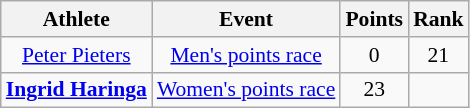<table class=wikitable style="font-size:90%">
<tr>
<th>Athlete</th>
<th>Event</th>
<th>Points</th>
<th>Rank</th>
</tr>
<tr align=center>
<td><a href='#'>Peter Pieters</a></td>
<td><a href='#'>Men's points race</a></td>
<td>0</td>
<td>21</td>
</tr>
<tr align=center>
<td><strong><a href='#'>Ingrid Haringa</a></strong></td>
<td><a href='#'>Women's points race</a></td>
<td>23</td>
<td></td>
</tr>
</table>
